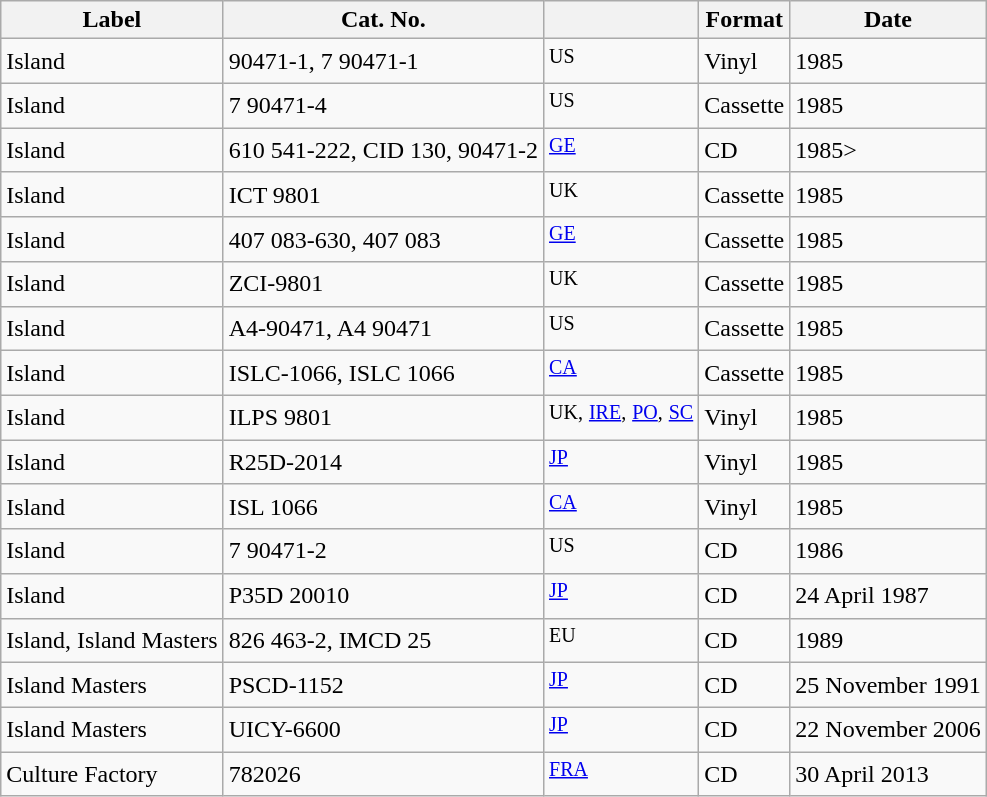<table class="wikitable">
<tr>
<th>Label</th>
<th>Cat. No.</th>
<th></th>
<th>Format</th>
<th>Date</th>
</tr>
<tr>
<td>Island</td>
<td>90471-1, 7 90471-1</td>
<td><sup>US</sup></td>
<td>Vinyl</td>
<td>1985</td>
</tr>
<tr>
<td>Island</td>
<td>7 90471-4</td>
<td><sup>US</sup></td>
<td>Cassette</td>
<td>1985</td>
</tr>
<tr>
<td>Island</td>
<td>610 541-222, CID 130, 90471-2</td>
<td><sup><a href='#'>GE</a></sup></td>
<td>CD</td>
<td>1985></td>
</tr>
<tr>
<td>Island</td>
<td>ICT 9801</td>
<td><sup>UK</sup></td>
<td>Cassette</td>
<td>1985</td>
</tr>
<tr>
<td>Island</td>
<td>407 083-630, 407 083</td>
<td><sup><a href='#'>GE</a></sup></td>
<td>Cassette</td>
<td>1985</td>
</tr>
<tr>
<td>Island</td>
<td>ZCI-9801</td>
<td><sup>UK</sup></td>
<td>Cassette</td>
<td>1985</td>
</tr>
<tr>
<td>Island</td>
<td>A4-90471, A4 90471</td>
<td><sup>US</sup></td>
<td>Cassette</td>
<td>1985</td>
</tr>
<tr>
<td>Island</td>
<td>ISLC-1066, ISLC 1066</td>
<td><sup><a href='#'>CA</a></sup></td>
<td>Cassette</td>
<td>1985</td>
</tr>
<tr>
<td>Island</td>
<td>ILPS 9801</td>
<td><sup>UK,</sup> <sup><a href='#'>IRE</a>,</sup> <sup><a href='#'>PO</a>,</sup> <sup><a href='#'>SC</a></sup></td>
<td>Vinyl</td>
<td>1985</td>
</tr>
<tr>
<td>Island</td>
<td>R25D-2014</td>
<td><sup><a href='#'>JP</a></sup></td>
<td>Vinyl</td>
<td>1985</td>
</tr>
<tr>
<td>Island</td>
<td>ISL 1066</td>
<td><sup><a href='#'>CA</a></sup></td>
<td>Vinyl</td>
<td>1985</td>
</tr>
<tr>
<td>Island</td>
<td>7 90471-2</td>
<td><sup>US</sup></td>
<td>CD</td>
<td>1986</td>
</tr>
<tr>
<td>Island</td>
<td>P35D 20010</td>
<td><sup><a href='#'>JP</a></sup></td>
<td>CD</td>
<td>24 April 1987</td>
</tr>
<tr>
<td>Island, Island Masters</td>
<td>826 463-2, IMCD 25</td>
<td><sup>EU</sup></td>
<td>CD</td>
<td>1989</td>
</tr>
<tr>
<td>Island Masters</td>
<td>PSCD-1152</td>
<td><sup><a href='#'>JP</a></sup></td>
<td>CD</td>
<td>25 November 1991</td>
</tr>
<tr>
<td>Island Masters</td>
<td>UICY-6600</td>
<td><sup><a href='#'>JP</a></sup></td>
<td>CD</td>
<td>22 November 2006</td>
</tr>
<tr>
<td>Culture Factory</td>
<td>782026</td>
<td><sup><a href='#'>FRA</a></sup></td>
<td>CD</td>
<td>30 April 2013</td>
</tr>
</table>
